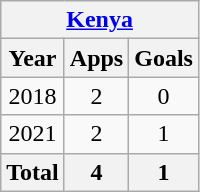<table class="wikitable" style="text-align:center">
<tr>
<th colspan=4><a href='#'>Kenya</a></th>
</tr>
<tr>
<th>Year</th>
<th>Apps</th>
<th>Goals</th>
</tr>
<tr>
<td>2018</td>
<td>2</td>
<td>0</td>
</tr>
<tr>
<td>2021</td>
<td>2</td>
<td>1</td>
</tr>
<tr>
<th>Total</th>
<th>4</th>
<th>1</th>
</tr>
</table>
